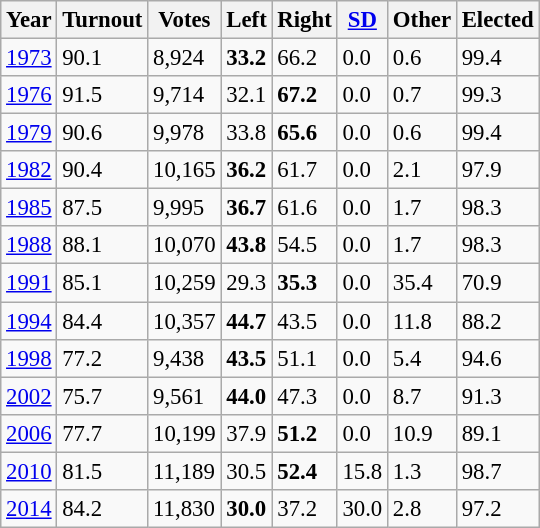<table class="wikitable sortable" style="font-size: 95%;">
<tr>
<th>Year</th>
<th>Turnout</th>
<th>Votes</th>
<th>Left</th>
<th>Right</th>
<th><a href='#'>SD</a></th>
<th>Other</th>
<th>Elected</th>
</tr>
<tr>
<td><a href='#'>1973</a></td>
<td>90.1</td>
<td>8,924</td>
<td><strong>33.2</strong></td>
<td>66.2</td>
<td>0.0</td>
<td>0.6</td>
<td>99.4</td>
</tr>
<tr>
<td><a href='#'>1976</a></td>
<td>91.5</td>
<td>9,714</td>
<td>32.1</td>
<td><strong>67.2</strong></td>
<td>0.0</td>
<td>0.7</td>
<td>99.3</td>
</tr>
<tr>
<td><a href='#'>1979</a></td>
<td>90.6</td>
<td>9,978</td>
<td>33.8</td>
<td><strong>65.6</strong></td>
<td>0.0</td>
<td>0.6</td>
<td>99.4</td>
</tr>
<tr>
<td><a href='#'>1982</a></td>
<td>90.4</td>
<td>10,165</td>
<td><strong>36.2</strong></td>
<td>61.7</td>
<td>0.0</td>
<td>2.1</td>
<td>97.9</td>
</tr>
<tr>
<td><a href='#'>1985</a></td>
<td>87.5</td>
<td>9,995</td>
<td><strong>36.7</strong></td>
<td>61.6</td>
<td>0.0</td>
<td>1.7</td>
<td>98.3</td>
</tr>
<tr>
<td><a href='#'>1988</a></td>
<td>88.1</td>
<td>10,070</td>
<td><strong>43.8</strong></td>
<td>54.5</td>
<td>0.0</td>
<td>1.7</td>
<td>98.3</td>
</tr>
<tr>
<td><a href='#'>1991</a></td>
<td>85.1</td>
<td>10,259</td>
<td>29.3</td>
<td><strong>35.3</strong></td>
<td>0.0</td>
<td>35.4</td>
<td>70.9</td>
</tr>
<tr>
<td><a href='#'>1994</a></td>
<td>84.4</td>
<td>10,357</td>
<td><strong>44.7</strong></td>
<td>43.5</td>
<td>0.0</td>
<td>11.8</td>
<td>88.2</td>
</tr>
<tr>
<td><a href='#'>1998</a></td>
<td>77.2</td>
<td>9,438</td>
<td><strong>43.5</strong></td>
<td>51.1</td>
<td>0.0</td>
<td>5.4</td>
<td>94.6</td>
</tr>
<tr>
<td><a href='#'>2002</a></td>
<td>75.7</td>
<td>9,561</td>
<td><strong>44.0</strong></td>
<td>47.3</td>
<td>0.0</td>
<td>8.7</td>
<td>91.3</td>
</tr>
<tr>
<td><a href='#'>2006</a></td>
<td>77.7</td>
<td>10,199</td>
<td>37.9</td>
<td><strong>51.2</strong></td>
<td>0.0</td>
<td>10.9</td>
<td>89.1</td>
</tr>
<tr>
<td><a href='#'>2010</a></td>
<td>81.5</td>
<td>11,189</td>
<td>30.5</td>
<td><strong>52.4</strong></td>
<td>15.8</td>
<td>1.3</td>
<td>98.7</td>
</tr>
<tr>
<td><a href='#'>2014</a></td>
<td>84.2</td>
<td>11,830</td>
<td><strong>30.0</strong></td>
<td>37.2</td>
<td>30.0</td>
<td>2.8</td>
<td>97.2</td>
</tr>
</table>
